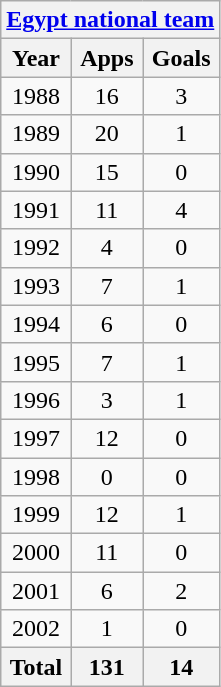<table class="wikitable" style="text-align:center">
<tr>
<th colspan=3><a href='#'>Egypt national team</a></th>
</tr>
<tr>
<th>Year</th>
<th>Apps</th>
<th>Goals</th>
</tr>
<tr>
<td>1988</td>
<td>16</td>
<td>3</td>
</tr>
<tr>
<td>1989</td>
<td>20</td>
<td>1</td>
</tr>
<tr>
<td>1990</td>
<td>15</td>
<td>0</td>
</tr>
<tr>
<td>1991</td>
<td>11</td>
<td>4</td>
</tr>
<tr>
<td>1992</td>
<td>4</td>
<td>0</td>
</tr>
<tr>
<td>1993</td>
<td>7</td>
<td>1</td>
</tr>
<tr>
<td>1994</td>
<td>6</td>
<td>0</td>
</tr>
<tr>
<td>1995</td>
<td>7</td>
<td>1</td>
</tr>
<tr>
<td>1996</td>
<td>3</td>
<td>1</td>
</tr>
<tr>
<td>1997</td>
<td>12</td>
<td>0</td>
</tr>
<tr>
<td>1998</td>
<td>0</td>
<td>0</td>
</tr>
<tr>
<td>1999</td>
<td>12</td>
<td>1</td>
</tr>
<tr>
<td>2000</td>
<td>11</td>
<td>0</td>
</tr>
<tr>
<td>2001</td>
<td>6</td>
<td>2</td>
</tr>
<tr>
<td>2002</td>
<td>1</td>
<td>0</td>
</tr>
<tr>
<th>Total</th>
<th>131</th>
<th>14</th>
</tr>
</table>
